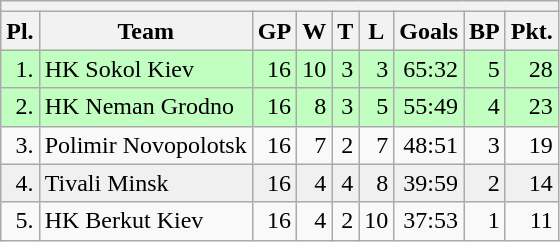<table class="wikitable">
<tr>
<th colspan="9"></th>
</tr>
<tr bgcolor = "#e0e0e0">
<th>Pl.</th>
<th>Team</th>
<th>GP</th>
<th>W</th>
<th>T</th>
<th>L</th>
<th>Goals</th>
<th>BP</th>
<th>Pkt.</th>
</tr>
<tr align="right" bgcolor="#C1FFC1">
<td>1.</td>
<td align="left">HK Sokol Kiev</td>
<td>16</td>
<td>10</td>
<td>3</td>
<td>3</td>
<td>65:32</td>
<td>5</td>
<td>28</td>
</tr>
<tr align="right" bgcolor="#C1FFC1">
<td>2.</td>
<td align="left">HK Neman Grodno</td>
<td>16</td>
<td>8</td>
<td>3</td>
<td>5</td>
<td>55:49</td>
<td>4</td>
<td>23</td>
</tr>
<tr align="right">
<td>3.</td>
<td align="left">Polimir Novopolotsk</td>
<td>16</td>
<td>7</td>
<td>2</td>
<td>7</td>
<td>48:51</td>
<td>3</td>
<td>19</td>
</tr>
<tr align="right" bgcolor="#f0f0f0">
<td>4.</td>
<td align="left">Tivali Minsk</td>
<td>16</td>
<td>4</td>
<td>4</td>
<td>8</td>
<td>39:59</td>
<td>2</td>
<td>14</td>
</tr>
<tr align="right">
<td>5.</td>
<td align="left">HK Berkut Kiev</td>
<td>16</td>
<td>4</td>
<td>2</td>
<td>10</td>
<td>37:53</td>
<td>1</td>
<td>11</td>
</tr>
</table>
